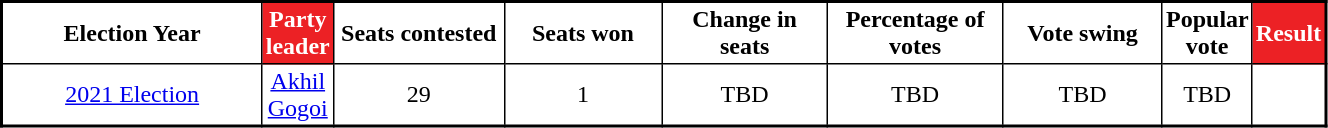<table class="sortable" style="border-collapse: collapse; border: 2px #000000 solid; font-size: x-big; font-family: verdana" width="70%" cellspacing="0" cellpadding="2" border="1">
<tr>
<th style="width:25%;" Style="background-color:#EC2125 ; color:white">Election Year</th>
<th Style="background-color:#EC2125 ; color:white">Party leader</th>
<th style="width:15%;" Style="background-color:#EC2125 ; color:white">Seats contested</th>
<th style="width:15%;" Style="background-color:#EC2125 ; color:white">Seats won</th>
<th style="width:15%;" Style="background-color:#EC2125 ; color:white">Change in seats</th>
<th style="width:15%;" Style="background-color:#EC2125 ; color:white">Percentage of votes</th>
<th style="width:15%;" Style="background-color:#EC2125 ; color:white">Vote swing</th>
<th style="width:15%;" Style="background-color:#EC2125 ; color:white">Popular vote</th>
<th Style="background-color:#EC2125 ; color:white">Result</th>
</tr>
<tr style="text-align:center;">
<td><a href='#'>2021 Election</a></td>
<td><a href='#'>Akhil Gogoi</a></td>
<td>29</td>
<td>1</td>
<td>TBD</td>
<td>TBD</td>
<td>TBD</td>
<td>TBD</td>
</tr>
</table>
